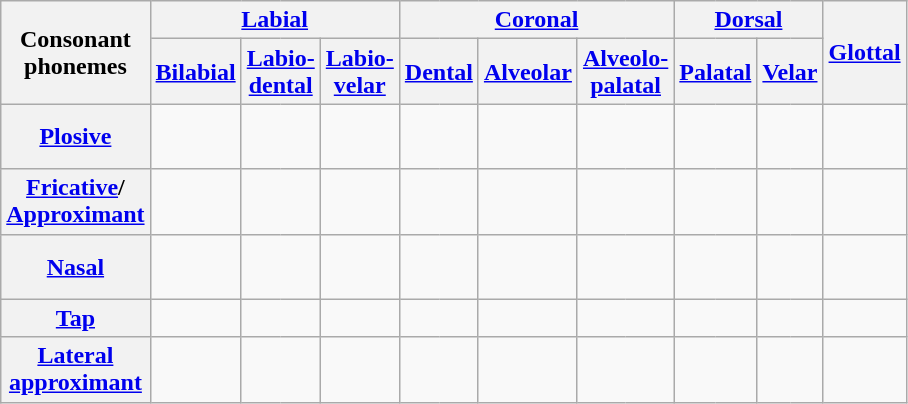<table class="wikitable" style="text-align: center;">
<tr>
<th rowspan="2">Consonant<br>phonemes</th>
<th colspan="6"><a href='#'>Labial</a></th>
<th colspan="6"><a href='#'>Coronal</a></th>
<th colspan="4"><a href='#'>Dorsal</a></th>
<th colspan="2" rowspan="2"><a href='#'>Glottal</a></th>
</tr>
<tr>
<th colspan="2"><a href='#'>Bilabial</a></th>
<th colspan="2"><a href='#'>Labio-<br>dental</a></th>
<th colspan="2"><a href='#'>Labio-<br>velar</a></th>
<th colspan="2"><a href='#'>Dental</a></th>
<th colspan="2"><a href='#'>Alveolar</a></th>
<th colspan="2"><a href='#'>Alveolo-<br>palatal</a></th>
<th colspan="2"><a href='#'>Palatal</a></th>
<th colspan="2"><a href='#'>Velar</a></th>
</tr>
<tr>
<th><a href='#'>Plosive</a></th>
<td style="border-right-width: 0;"><br></td>
<td style="border-left-width: 0;"><br></td>
<td style="border-right-width: 0;"> </td>
<td style="border-left-width: 0;"> </td>
<td style="border-right-width: 0;"> </td>
<td style="border-left-width: 0;"> </td>
<td style="border-right-width: 0;"><br> </td>
<td style="border-left-width: 0;"><br> </td>
<td style="border-right-width: 0;"> <br></td>
<td style="border-left-width: 0;"> <br></td>
<td style="border-right-width: 0;"> </td>
<td style="border-left-width: 0;"> </td>
<td style="border-right-width: 0;"> <br></td>
<td style="border-left-width: 0;"> <br></td>
<td style="border-right-width: 0;"><br> </td>
<td style="border-left-width: 0;"><br> </td>
<td style="border-right-width: 0;"> </td>
<td style="border-left-width: 0;"> </td>
</tr>
<tr>
<th><a href='#'>Fricative</a>/<br><a href='#'>Approximant</a></th>
<td style="border-right-width: 0;"> </td>
<td style="border-left-width: 0;"> </td>
<td style="border-right-width: 0;"><br></td>
<td style="border-left-width: 0;"> <br></td>
<td style="border-right-width: 0;"> </td>
<td style="border-left-width: 0;"><br> </td>
<td style="border-right-width: 0;"> </td>
<td style="border-left-width: 0;"> </td>
<td style="border-right-width: 0;"><br> </td>
<td style="border-left-width: 0;"> </td>
<td style="border-right-width: 0;"> <br></td>
<td style="border-left-width: 0;"> </td>
<td style="border-right-width: 0;"> <br></td>
<td style="border-left-width: 0;"> <br></td>
<td style="border-right-width: 0;"><br> </td>
<td style="border-left-width: 0;"><br> </td>
<td style="border-right-width: 0;"></td>
<td style="border-left-width: 0;"> </td>
</tr>
<tr>
<th><a href='#'>Nasal</a></th>
<td style="border-right-width: 0;"> </td>
<td style="border-left-width: 0;"><br></td>
<td style="border-right-width: 0;"> </td>
<td style="border-left-width: 0;"> </td>
<td style="border-right-width: 0;"> </td>
<td style="border-left-width: 0;"> </td>
<td style="border-right-width: 0;"> </td>
<td style="border-left-width: 0;"><br> </td>
<td style="border-right-width: 0;"> </td>
<td style="border-left-width: 0;"><br></td>
<td style="border-right-width: 0;"> </td>
<td style="border-left-width: 0;">  </td>
<td style="border-right-width: 0;"> </td>
<td style="border-left-width: 0;"> <br></td>
<td style="border-right-width: 0;"> </td>
<td style="border-left-width: 0;"><br> </td>
<td style="border-right-width: 0;"> </td>
<td style="border-left-width: 0;"> </td>
</tr>
<tr>
<th><a href='#'>Tap</a></th>
<td style="border-right-width: 0;"> </td>
<td style="border-left-width: 0;"> </td>
<td style="border-right-width: 0;"> </td>
<td style="border-left-width: 0;"> </td>
<td style="border-right-width: 0;"> </td>
<td style="border-left-width: 0;"> </td>
<td style="border-right-width: 0;"> </td>
<td style="border-left-width: 0;"> </td>
<td style="border-right-width: 0;"> </td>
<td style="border-left-width: 0;"><br></td>
<td style="border-right-width: 0;"> </td>
<td style="border-left-width: 0;"> </td>
<td style="border-right-width: 0;"> </td>
<td style="border-left-width: 0;"> </td>
<td style="border-right-width: 0;"> </td>
<td style="border-left-width: 0;"> </td>
<td style="border-right-width: 0;"> </td>
<td style="border-left-width: 0;"> </td>
</tr>
<tr>
<th><a href='#'>Lateral<br>approximant</a></th>
<td style="border-right-width: 0;"> </td>
<td style="border-left-width: 0;"> </td>
<td style="border-right-width: 0;"> </td>
<td style="border-left-width: 0;"> </td>
<td style="border-right-width: 0;"> </td>
<td style="border-left-width: 0;"> </td>
<td style="border-right-width: 0;"> </td>
<td style="border-left-width: 0;"><br> </td>
<td style="border-right-width: 0;"> </td>
<td style="border-left-width: 0;"><br></td>
<td style="border-right-width: 0;"> </td>
<td style="border-left-width: 0;">  </td>
<td style="border-right-width: 0;"> </td>
<td style="border-left-width: 0;"> </td>
<td style="border-right-width: 0;"> </td>
<td style="border-left-width: 0;"> </td>
<td style="border-right-width: 0;"> </td>
<td style="border-left-width: 0;"> </td>
</tr>
</table>
